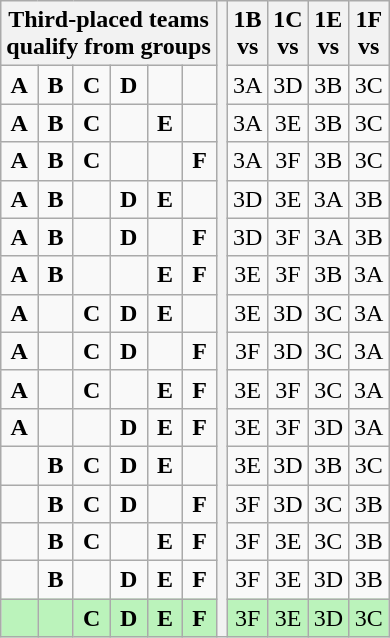<table class="wikitable" style="text-align:center; <includeonly>font-size:85%;</includeonly>">
<tr>
<th colspan=6>Third-placed teams<br>qualify from groups</th>
<th rowspan=16></th>
<th>1B<br>vs</th>
<th>1C<br>vs</th>
<th>1E<br>vs</th>
<th>1F<br>vs</th>
</tr>
<tr>
<td><strong>A</strong></td>
<td><strong>B</strong></td>
<td><strong>C</strong></td>
<td><strong>D</strong></td>
<td></td>
<td></td>
<td>3A</td>
<td>3D</td>
<td>3B</td>
<td>3C</td>
</tr>
<tr>
<td><strong>A</strong></td>
<td><strong>B</strong></td>
<td><strong>C</strong></td>
<td></td>
<td><strong>E</strong></td>
<td></td>
<td>3A</td>
<td>3E</td>
<td>3B</td>
<td>3C</td>
</tr>
<tr>
<td><strong>A</strong></td>
<td><strong>B</strong></td>
<td><strong>C</strong></td>
<td></td>
<td></td>
<td><strong>F</strong></td>
<td>3A</td>
<td>3F</td>
<td>3B</td>
<td>3C</td>
</tr>
<tr>
<td><strong>A</strong></td>
<td><strong>B</strong></td>
<td></td>
<td><strong>D</strong></td>
<td><strong>E</strong></td>
<td></td>
<td>3D</td>
<td>3E</td>
<td>3A</td>
<td>3B</td>
</tr>
<tr>
<td><strong>A</strong></td>
<td><strong>B</strong></td>
<td></td>
<td><strong>D</strong></td>
<td></td>
<td><strong>F</strong></td>
<td>3D</td>
<td>3F</td>
<td>3A</td>
<td>3B</td>
</tr>
<tr>
<td><strong>A</strong></td>
<td><strong>B</strong></td>
<td></td>
<td></td>
<td><strong>E</strong></td>
<td><strong>F</strong></td>
<td>3E</td>
<td>3F</td>
<td>3B</td>
<td>3A</td>
</tr>
<tr>
<td><strong>A</strong></td>
<td></td>
<td><strong>C</strong></td>
<td><strong>D</strong></td>
<td><strong>E</strong></td>
<td></td>
<td>3E</td>
<td>3D</td>
<td>3C</td>
<td>3A</td>
</tr>
<tr>
<td><strong>A</strong></td>
<td></td>
<td><strong>C</strong></td>
<td><strong>D</strong></td>
<td></td>
<td><strong>F</strong></td>
<td>3F</td>
<td>3D</td>
<td>3C</td>
<td>3A</td>
</tr>
<tr>
<td><strong>A</strong></td>
<td></td>
<td><strong>C</strong></td>
<td></td>
<td><strong>E</strong></td>
<td><strong>F</strong></td>
<td>3E</td>
<td>3F</td>
<td>3C</td>
<td>3A</td>
</tr>
<tr>
<td><strong>A</strong></td>
<td></td>
<td></td>
<td><strong>D</strong></td>
<td><strong>E</strong></td>
<td><strong>F</strong></td>
<td>3E</td>
<td>3F</td>
<td>3D</td>
<td>3A</td>
</tr>
<tr>
<td></td>
<td><strong>B</strong></td>
<td><strong>C</strong></td>
<td><strong>D</strong></td>
<td><strong>E</strong></td>
<td></td>
<td>3E</td>
<td>3D</td>
<td>3B</td>
<td>3C</td>
</tr>
<tr>
<td></td>
<td><strong>B</strong></td>
<td><strong>C</strong></td>
<td><strong>D</strong></td>
<td></td>
<td><strong>F</strong></td>
<td>3F</td>
<td>3D</td>
<td>3C</td>
<td>3B</td>
</tr>
<tr>
<td></td>
<td><strong>B</strong></td>
<td><strong>C</strong></td>
<td></td>
<td><strong>E</strong></td>
<td><strong>F</strong></td>
<td>3F</td>
<td>3E</td>
<td>3C</td>
<td>3B</td>
</tr>
<tr>
<td></td>
<td><strong>B</strong></td>
<td></td>
<td><strong>D</strong></td>
<td><strong>E</strong></td>
<td><strong>F</strong></td>
<td>3F</td>
<td>3E</td>
<td>3D</td>
<td>3B</td>
</tr>
<tr style="background-color:#BBF3BB">
<td></td>
<td></td>
<td><strong>C</strong></td>
<td><strong>D</strong></td>
<td><strong>E</strong></td>
<td><strong>F</strong></td>
<td>3F</td>
<td>3E</td>
<td>3D</td>
<td>3C</td>
</tr>
</table>
